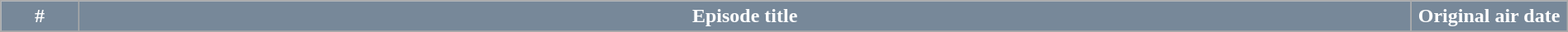<table class="wikitable plainrowheaders" style="margin: auto; width: 100%">
<tr>
<th style="background: #778899; color: #ffffff; width: 5%">#</th>
<th style="background: #778899; color: #ffffff; width: 85%">Episode title</th>
<th style="background: #778899; color: #ffffff;">Original air date</th>
</tr>
<tr>
</tr>
</table>
